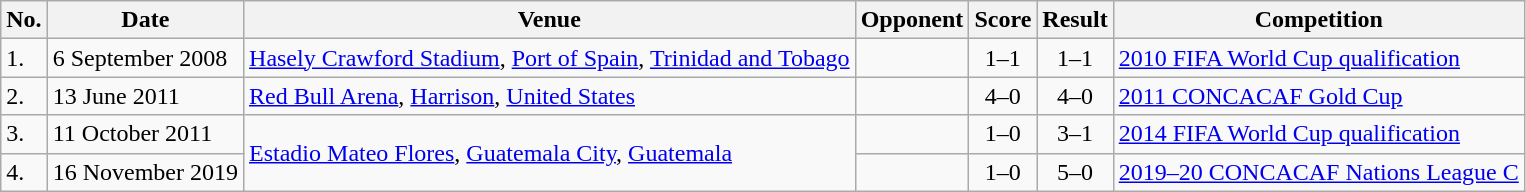<table class="wikitable">
<tr>
<th>No.</th>
<th>Date</th>
<th>Venue</th>
<th>Opponent</th>
<th>Score</th>
<th>Result</th>
<th>Competition</th>
</tr>
<tr>
<td>1.</td>
<td>6 September 2008</td>
<td><a href='#'>Hasely Crawford Stadium</a>, <a href='#'>Port of Spain</a>, <a href='#'>Trinidad and Tobago</a></td>
<td></td>
<td align=center>1–1</td>
<td align=center>1–1</td>
<td><a href='#'>2010 FIFA World Cup qualification</a></td>
</tr>
<tr>
<td>2.</td>
<td>13 June 2011</td>
<td><a href='#'>Red Bull Arena</a>, <a href='#'>Harrison</a>, <a href='#'>United States</a></td>
<td></td>
<td align=center>4–0</td>
<td align=center>4–0</td>
<td><a href='#'>2011 CONCACAF Gold Cup</a></td>
</tr>
<tr>
<td>3.</td>
<td>11 October 2011</td>
<td rowspan=2><a href='#'>Estadio Mateo Flores</a>, <a href='#'>Guatemala City</a>, <a href='#'>Guatemala</a></td>
<td></td>
<td align=center>1–0</td>
<td align=center>3–1</td>
<td><a href='#'>2014 FIFA World Cup qualification</a></td>
</tr>
<tr>
<td>4.</td>
<td>16 November 2019</td>
<td></td>
<td align=center>1–0</td>
<td align=center>5–0</td>
<td><a href='#'>2019–20 CONCACAF Nations League C</a></td>
</tr>
</table>
